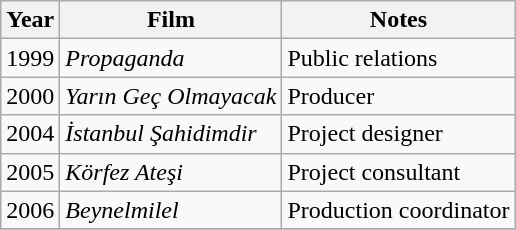<table class="wikitable">
<tr>
<th>Year</th>
<th>Film</th>
<th>Notes</th>
</tr>
<tr>
<td>1999</td>
<td><em>Propaganda</em></td>
<td>Public relations</td>
</tr>
<tr>
<td>2000</td>
<td><em>Yarın Geç Olmayacak</em></td>
<td>Producer</td>
</tr>
<tr>
<td>2004</td>
<td><em>İstanbul Şahidimdir</em></td>
<td>Project designer</td>
</tr>
<tr>
<td>2005</td>
<td><em>Körfez Ateşi</em></td>
<td>Project consultant</td>
</tr>
<tr>
<td>2006</td>
<td><em>Beynelmilel</em></td>
<td>Production coordinator</td>
</tr>
<tr>
</tr>
</table>
